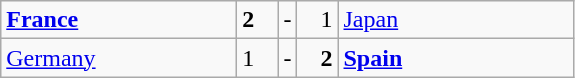<table class="wikitable">
<tr>
<td width=150> <strong><a href='#'>France</a></strong></td>
<td style="width:20px; text-align:left;"><strong>2</strong></td>
<td>-</td>
<td style="width:20px; text-align:right;">1</td>
<td width=150> <a href='#'>Japan</a></td>
</tr>
<tr>
<td> <a href='#'>Germany</a></td>
<td style="text-align:left;">1</td>
<td>-</td>
<td style="text-align:right;"><strong>2</strong></td>
<td> <strong><a href='#'>Spain</a></strong></td>
</tr>
</table>
